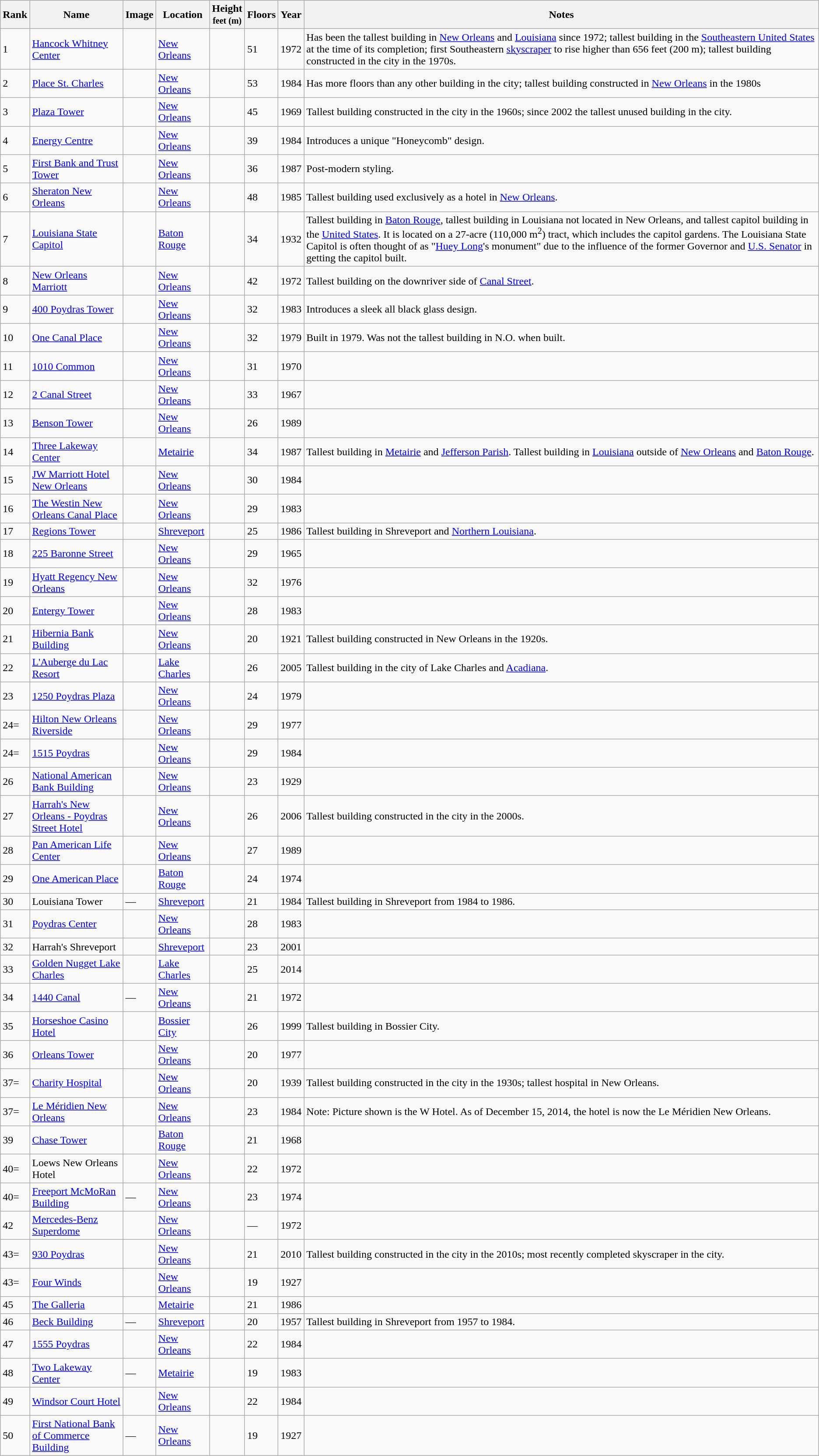<table class="wikitable sortable">
<tr>
<th>Rank</th>
<th>Name</th>
<th>Image</th>
<th>Location</th>
<th>Height<br><small>feet (m)</small></th>
<th>Floors</th>
<th>Year</th>
<th>Notes</th>
</tr>
<tr>
<td>1</td>
<td><a href='#'>Hancock Whitney Center</a></td>
<td></td>
<td><a href='#'>New Orleans</a></td>
<td></td>
<td>51</td>
<td>1972</td>
<td>Has been the tallest building in <a href='#'>New Orleans</a> and <a href='#'>Louisiana</a> since 1972; tallest building in the <a href='#'>Southeastern United States</a> at the time of its completion; first Southeastern <a href='#'>skyscraper</a> to rise higher than 656 feet (200 m); tallest building constructed in the city in the 1970s.</td>
</tr>
<tr>
<td>2</td>
<td><a href='#'>Place St. Charles</a></td>
<td></td>
<td><a href='#'>New Orleans</a></td>
<td></td>
<td>53</td>
<td>1984</td>
<td>Has more floors than any other building in the city; tallest building constructed in <a href='#'>New Orleans</a> in the 1980s</td>
</tr>
<tr>
<td>3</td>
<td><a href='#'>Plaza Tower</a></td>
<td></td>
<td><a href='#'>New Orleans</a></td>
<td></td>
<td>45</td>
<td>1969</td>
<td>Tallest building constructed in the city in the 1960s; since 2002 the tallest unused building in the city.</td>
</tr>
<tr>
<td>4</td>
<td><a href='#'>Energy Centre</a></td>
<td></td>
<td><a href='#'>New Orleans</a></td>
<td></td>
<td>39</td>
<td>1984</td>
<td>Introduces a unique "Honeycomb" design.</td>
</tr>
<tr>
<td>5</td>
<td><a href='#'>First Bank and Trust Tower</a></td>
<td></td>
<td><a href='#'>New Orleans</a></td>
<td></td>
<td>36</td>
<td>1987</td>
<td>Post-modern styling.</td>
</tr>
<tr>
<td>6</td>
<td><a href='#'>Sheraton New Orleans</a></td>
<td></td>
<td><a href='#'>New Orleans</a></td>
<td></td>
<td>48</td>
<td>1985</td>
<td>Tallest building used exclusively as a hotel in <a href='#'>New Orleans</a>.</td>
</tr>
<tr>
<td>7</td>
<td><a href='#'>Louisiana State Capitol</a></td>
<td></td>
<td><a href='#'>Baton Rouge</a></td>
<td></td>
<td>34</td>
<td>1932</td>
<td>Tallest building in <a href='#'>Baton Rouge</a>, tallest building in Louisiana not located in New Orleans, and tallest capitol building in the <a href='#'>United States</a>. It is located on a 27-acre (110,000 m<sup>2</sup>) tract, which includes the capitol gardens. The Louisiana State Capitol is often thought of as "<a href='#'>Huey Long</a>'s monument" due to the influence of the former Governor and <a href='#'>U.S. Senator</a> in getting the capitol built.</td>
</tr>
<tr>
<td>8</td>
<td><a href='#'>New Orleans Marriott</a></td>
<td></td>
<td><a href='#'>New Orleans</a></td>
<td></td>
<td>42</td>
<td>1972</td>
<td>Tallest building on the downriver side of <a href='#'>Canal Street</a>.</td>
</tr>
<tr>
<td>9</td>
<td><a href='#'>400 Poydras Tower</a></td>
<td></td>
<td><a href='#'>New Orleans</a></td>
<td></td>
<td>32</td>
<td>1983</td>
<td>Introduces a sleek all black glass design.</td>
</tr>
<tr>
<td>10</td>
<td><a href='#'>One Canal Place</a></td>
<td></td>
<td><a href='#'>New Orleans</a></td>
<td></td>
<td>32</td>
<td>1979</td>
<td>Built in 1979. Was not the tallest building in N.O. when built.</td>
</tr>
<tr>
<td>11</td>
<td><a href='#'>1010 Common</a></td>
<td></td>
<td><a href='#'>New Orleans</a></td>
<td></td>
<td>31</td>
<td>1970</td>
<td></td>
</tr>
<tr>
<td>12</td>
<td><a href='#'>2 Canal Street</a></td>
<td></td>
<td><a href='#'>New Orleans</a></td>
<td></td>
<td>33</td>
<td>1967</td>
<td></td>
</tr>
<tr>
<td>13</td>
<td><a href='#'>Benson Tower</a></td>
<td></td>
<td><a href='#'>New Orleans</a></td>
<td></td>
<td>26</td>
<td>1989</td>
<td></td>
</tr>
<tr>
<td>14</td>
<td><a href='#'>Three Lakeway Center</a></td>
<td></td>
<td><a href='#'>Metairie</a></td>
<td></td>
<td>34</td>
<td>1987</td>
<td>Tallest building in <a href='#'>Metairie</a> and <a href='#'>Jefferson Parish</a>. Tallest building in <a href='#'>Louisiana</a> outside of <a href='#'>New Orleans</a> and <a href='#'>Baton Rouge</a>.</td>
</tr>
<tr>
<td>15</td>
<td><a href='#'>JW Marriott Hotel New Orleans</a></td>
<td></td>
<td><a href='#'>New Orleans</a></td>
<td></td>
<td>30</td>
<td>1984</td>
<td></td>
</tr>
<tr>
<td>16</td>
<td><a href='#'>The Westin New Orleans Canal Place</a></td>
<td></td>
<td><a href='#'>New Orleans</a></td>
<td></td>
<td>29</td>
<td>1983</td>
<td></td>
</tr>
<tr>
<td>17</td>
<td><a href='#'>Regions Tower</a></td>
<td></td>
<td><a href='#'>Shreveport</a></td>
<td></td>
<td>25</td>
<td>1986</td>
<td>Tallest building in Shreveport and <a href='#'>Northern Louisiana</a>.</td>
</tr>
<tr>
<td>18</td>
<td><a href='#'>225 Baronne Street</a></td>
<td></td>
<td><a href='#'>New Orleans</a></td>
<td></td>
<td>29</td>
<td>1965</td>
<td></td>
</tr>
<tr>
<td>19</td>
<td><a href='#'>Hyatt Regency New Orleans</a></td>
<td></td>
<td><a href='#'>New Orleans</a></td>
<td></td>
<td>32</td>
<td>1976</td>
<td></td>
</tr>
<tr>
<td>20</td>
<td><a href='#'>Entergy Tower</a></td>
<td></td>
<td><a href='#'>New Orleans</a></td>
<td></td>
<td>28</td>
<td>1983</td>
<td></td>
</tr>
<tr>
<td>21</td>
<td><a href='#'>Hibernia Bank Building</a></td>
<td></td>
<td><a href='#'>New Orleans</a></td>
<td></td>
<td>20</td>
<td>1921</td>
<td>Tallest building constructed in New Orleans in the 1920s.</td>
</tr>
<tr>
<td>22</td>
<td><a href='#'>L'Auberge du Lac Resort</a></td>
<td></td>
<td><a href='#'>Lake Charles</a></td>
<td></td>
<td>26</td>
<td>2005</td>
<td>Tallest building in the city of Lake Charles and <a href='#'>Acadiana</a>.</td>
</tr>
<tr>
<td>23</td>
<td><a href='#'>1250 Poydras Plaza</a></td>
<td></td>
<td><a href='#'>New Orleans</a></td>
<td></td>
<td>24</td>
<td>1979</td>
<td></td>
</tr>
<tr>
<td>24=</td>
<td><a href='#'>Hilton New Orleans Riverside</a></td>
<td></td>
<td><a href='#'>New Orleans</a></td>
<td></td>
<td>29</td>
<td>1977</td>
<td></td>
</tr>
<tr>
<td>24=</td>
<td><a href='#'>1515 Poydras</a></td>
<td></td>
<td><a href='#'>New Orleans</a></td>
<td></td>
<td>29</td>
<td>1984</td>
<td></td>
</tr>
<tr>
<td>26</td>
<td><a href='#'>National American Bank Building</a></td>
<td></td>
<td><a href='#'>New Orleans</a></td>
<td></td>
<td>23</td>
<td>1929</td>
<td></td>
</tr>
<tr>
<td>27</td>
<td><a href='#'>Harrah's New Orleans - Poydras Street Hotel</a></td>
<td></td>
<td><a href='#'>New Orleans</a></td>
<td></td>
<td>26</td>
<td>2006</td>
<td>Tallest building constructed in the city in the 2000s.</td>
</tr>
<tr>
<td>28</td>
<td><a href='#'>Pan American Life Center</a></td>
<td></td>
<td><a href='#'>New Orleans</a></td>
<td></td>
<td>27</td>
<td>1989</td>
<td></td>
</tr>
<tr>
<td>29</td>
<td><a href='#'>One American Place</a></td>
<td></td>
<td><a href='#'>Baton Rouge</a></td>
<td></td>
<td>24</td>
<td>1974</td>
<td></td>
</tr>
<tr>
<td>30</td>
<td>Louisiana Tower</td>
<td>—</td>
<td><a href='#'>Shreveport</a></td>
<td></td>
<td>21</td>
<td>1984</td>
<td>Tallest building in Shreveport from 1984 to 1986.</td>
</tr>
<tr>
<td>31</td>
<td><a href='#'>Poydras Center</a></td>
<td></td>
<td><a href='#'>New Orleans</a></td>
<td></td>
<td>28</td>
<td>1983</td>
<td></td>
</tr>
<tr>
<td>32</td>
<td>Harrah's Shreveport</td>
<td></td>
<td><a href='#'>Shreveport</a></td>
<td></td>
<td>23</td>
<td>2001</td>
<td></td>
</tr>
<tr>
<td>33</td>
<td><a href='#'>Golden Nugget Lake Charles</a></td>
<td></td>
<td><a href='#'>Lake Charles</a></td>
<td></td>
<td>25</td>
<td>2014</td>
<td></td>
</tr>
<tr>
<td>34</td>
<td><a href='#'>1440 Canal</a></td>
<td>—</td>
<td><a href='#'>New Orleans</a></td>
<td></td>
<td>21</td>
<td>1972</td>
<td></td>
</tr>
<tr>
<td>35</td>
<td><a href='#'>Horseshoe Casino Hotel</a></td>
<td></td>
<td><a href='#'>Bossier City</a></td>
<td></td>
<td>26</td>
<td>1999</td>
<td>Tallest building in Bossier City.</td>
</tr>
<tr>
<td>36</td>
<td><a href='#'>Orleans Tower</a></td>
<td></td>
<td><a href='#'>New Orleans</a></td>
<td></td>
<td>20</td>
<td>1977</td>
<td></td>
</tr>
<tr>
<td>37=</td>
<td><a href='#'>Charity Hospital</a></td>
<td></td>
<td><a href='#'>New Orleans</a></td>
<td></td>
<td>20</td>
<td>1939</td>
<td>Tallest building constructed in the city in the 1930s; tallest hospital in New Orleans.</td>
</tr>
<tr>
<td>37=</td>
<td><a href='#'>Le Méridien New Orleans</a></td>
<td></td>
<td><a href='#'>New Orleans</a></td>
<td></td>
<td>23</td>
<td>1984</td>
<td>Note: Picture shown is the W Hotel. As of December 15, 2014, the hotel is now the Le Méridien New Orleans.</td>
</tr>
<tr>
<td>39</td>
<td><a href='#'>Chase Tower</a></td>
<td></td>
<td><a href='#'>Baton Rouge</a></td>
<td></td>
<td>21</td>
<td>1968</td>
<td></td>
</tr>
<tr>
<td>40=</td>
<td>Loews New Orleans Hotel</td>
<td></td>
<td><a href='#'>New Orleans</a></td>
<td></td>
<td>22</td>
<td>1972</td>
<td></td>
</tr>
<tr>
<td>40=</td>
<td><a href='#'>Freeport McMoRan Building</a></td>
<td>—</td>
<td><a href='#'>New Orleans</a></td>
<td></td>
<td>23</td>
<td>1974</td>
<td></td>
</tr>
<tr>
<td>42</td>
<td><a href='#'>Mercedes-Benz Superdome</a></td>
<td></td>
<td><a href='#'>New Orleans</a></td>
<td></td>
<td>—</td>
<td>1972</td>
<td></td>
</tr>
<tr>
<td>43=</td>
<td><a href='#'>930 Poydras</a></td>
<td></td>
<td><a href='#'>New Orleans</a></td>
<td></td>
<td>21</td>
<td>2010</td>
<td>Tallest building constructed in the city in the 2010s; most recently completed skyscraper in the city.</td>
</tr>
<tr>
<td>43=</td>
<td><a href='#'>Four Winds</a></td>
<td></td>
<td><a href='#'>New Orleans</a></td>
<td></td>
<td>19</td>
<td>1927</td>
<td></td>
</tr>
<tr>
<td>45</td>
<td><a href='#'>The Galleria</a></td>
<td></td>
<td><a href='#'>Metairie</a></td>
<td></td>
<td>21</td>
<td>1986</td>
<td></td>
</tr>
<tr>
<td>46</td>
<td><a href='#'>Beck Building</a></td>
<td>—</td>
<td><a href='#'>Shreveport</a></td>
<td></td>
<td>20</td>
<td>1957</td>
<td>Tallest building in Shreveport from 1957 to 1984.</td>
</tr>
<tr>
<td>47</td>
<td><a href='#'>1555 Poydras</a></td>
<td></td>
<td><a href='#'>New Orleans</a></td>
<td></td>
<td>22</td>
<td>1984</td>
<td></td>
</tr>
<tr>
<td>48</td>
<td><a href='#'>Two Lakeway Center</a></td>
<td>—</td>
<td><a href='#'>Metairie</a></td>
<td></td>
<td>19</td>
<td>1983</td>
<td></td>
</tr>
<tr>
<td>49</td>
<td><a href='#'>Windsor Court Hotel</a></td>
<td></td>
<td><a href='#'>New Orleans</a></td>
<td></td>
<td>22</td>
<td>1984</td>
<td></td>
</tr>
<tr>
<td>50</td>
<td><a href='#'>First National Bank of Commerce Building</a></td>
<td>—</td>
<td><a href='#'>New Orleans</a></td>
<td></td>
<td>19</td>
<td>1927</td>
<td></td>
</tr>
</table>
